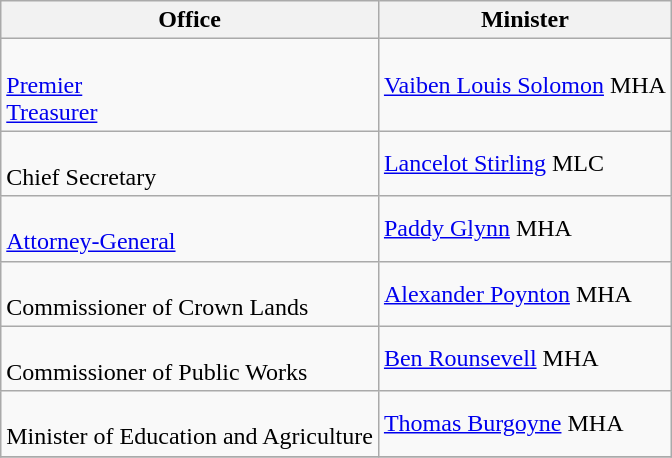<table class="wikitable">
<tr>
<th>Office</th>
<th>Minister</th>
</tr>
<tr>
<td><br><a href='#'>Premier</a><br>
<a href='#'>Treasurer</a></td>
<td><a href='#'>Vaiben Louis Solomon</a> MHA</td>
</tr>
<tr>
<td><br>Chief Secretary</td>
<td><a href='#'>Lancelot Stirling</a> MLC</td>
</tr>
<tr>
<td><br><a href='#'>Attorney-General</a></td>
<td><a href='#'>Paddy Glynn</a> MHA</td>
</tr>
<tr>
<td><br>Commissioner of Crown Lands<br></td>
<td><a href='#'>Alexander Poynton</a> MHA</td>
</tr>
<tr>
<td><br>Commissioner of Public Works<br></td>
<td><a href='#'>Ben Rounsevell</a> MHA</td>
</tr>
<tr>
<td><br>Minister of Education and Agriculture<br></td>
<td><a href='#'>Thomas Burgoyne</a> MHA</td>
</tr>
<tr>
</tr>
</table>
